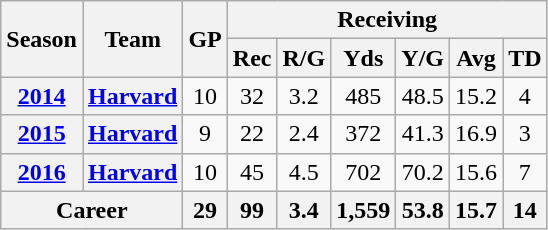<table class="wikitable" style="text-align:center;">
<tr>
<th rowspan="2">Season</th>
<th rowspan="2">Team</th>
<th rowspan="2">GP</th>
<th colspan="6">Receiving</th>
</tr>
<tr>
<th>Rec</th>
<th>R/G</th>
<th>Yds</th>
<th>Y/G</th>
<th>Avg</th>
<th>TD</th>
</tr>
<tr>
<th><a href='#'>2014</a></th>
<th><a href='#'>Harvard</a></th>
<td>10</td>
<td>32</td>
<td>3.2</td>
<td>485</td>
<td>48.5</td>
<td>15.2</td>
<td>4</td>
</tr>
<tr>
<th><a href='#'>2015</a></th>
<th><a href='#'>Harvard</a></th>
<td>9</td>
<td>22</td>
<td>2.4</td>
<td>372</td>
<td>41.3</td>
<td>16.9</td>
<td>3</td>
</tr>
<tr>
<th><a href='#'>2016</a></th>
<th><a href='#'>Harvard</a></th>
<td>10</td>
<td>45</td>
<td>4.5</td>
<td>702</td>
<td>70.2</td>
<td>15.6</td>
<td>7</td>
</tr>
<tr>
<th colspan="2">Career</th>
<th>29</th>
<th>99</th>
<th>3.4</th>
<th>1,559</th>
<th>53.8</th>
<th>15.7</th>
<th>14</th>
</tr>
</table>
